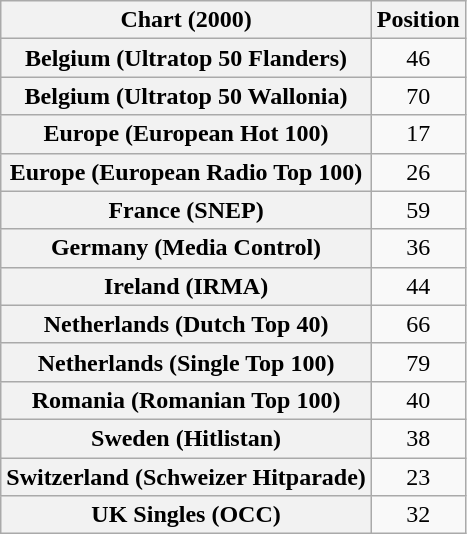<table class="wikitable plainrowheaders sortable">
<tr>
<th>Chart (2000)</th>
<th>Position</th>
</tr>
<tr>
<th scope="row">Belgium (Ultratop 50 Flanders)</th>
<td style="text-align:center;">46</td>
</tr>
<tr>
<th scope="row">Belgium (Ultratop 50 Wallonia)</th>
<td style="text-align:center;">70</td>
</tr>
<tr>
<th scope="row">Europe (European Hot 100)</th>
<td style="text-align:center;">17</td>
</tr>
<tr>
<th scope="row">Europe (European Radio Top 100)</th>
<td style="text-align:center;">26</td>
</tr>
<tr>
<th scope="row">France (SNEP)</th>
<td style="text-align:center;">59</td>
</tr>
<tr>
<th scope="row">Germany (Media Control)</th>
<td style="text-align:center;">36</td>
</tr>
<tr>
<th scope="row">Ireland (IRMA)</th>
<td style="text-align:center;">44</td>
</tr>
<tr>
<th scope="row">Netherlands (Dutch Top 40)</th>
<td style="text-align:center;">66</td>
</tr>
<tr>
<th scope="row">Netherlands (Single Top 100)</th>
<td style="text-align:center;">79</td>
</tr>
<tr>
<th scope="row">Romania (Romanian Top 100)</th>
<td style="text-align:center;">40</td>
</tr>
<tr>
<th scope="row">Sweden (Hitlistan)</th>
<td style="text-align:center;">38</td>
</tr>
<tr>
<th scope="row">Switzerland (Schweizer Hitparade)</th>
<td style="text-align:center;">23</td>
</tr>
<tr>
<th scope="row">UK Singles (OCC)</th>
<td style="text-align:center;">32</td>
</tr>
</table>
